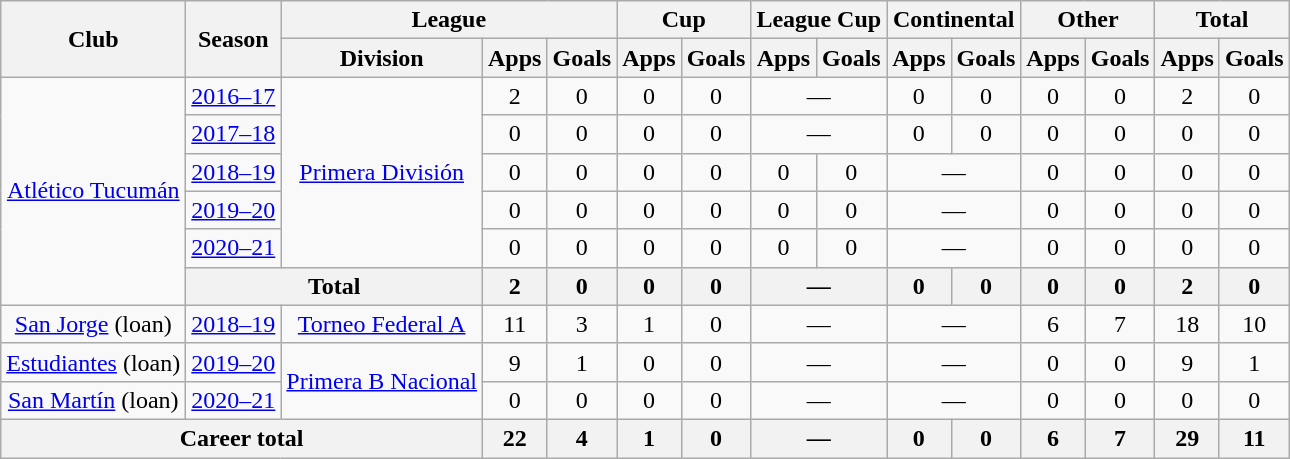<table class="wikitable" style="text-align:center">
<tr>
<th rowspan="2">Club</th>
<th rowspan="2">Season</th>
<th colspan="3">League</th>
<th colspan="2">Cup</th>
<th colspan="2">League Cup</th>
<th colspan="2">Continental</th>
<th colspan="2">Other</th>
<th colspan="2">Total</th>
</tr>
<tr>
<th>Division</th>
<th>Apps</th>
<th>Goals</th>
<th>Apps</th>
<th>Goals</th>
<th>Apps</th>
<th>Goals</th>
<th>Apps</th>
<th>Goals</th>
<th>Apps</th>
<th>Goals</th>
<th>Apps</th>
<th>Goals</th>
</tr>
<tr>
<td rowspan="6"><a href='#'>Atlético Tucumán</a></td>
<td><a href='#'>2016–17</a></td>
<td rowspan="5"><a href='#'>Primera División</a></td>
<td>2</td>
<td>0</td>
<td>0</td>
<td>0</td>
<td colspan="2">—</td>
<td>0</td>
<td>0</td>
<td>0</td>
<td>0</td>
<td>2</td>
<td>0</td>
</tr>
<tr>
<td><a href='#'>2017–18</a></td>
<td>0</td>
<td>0</td>
<td>0</td>
<td>0</td>
<td colspan="2">—</td>
<td>0</td>
<td>0</td>
<td>0</td>
<td>0</td>
<td>0</td>
<td>0</td>
</tr>
<tr>
<td><a href='#'>2018–19</a></td>
<td>0</td>
<td>0</td>
<td>0</td>
<td>0</td>
<td>0</td>
<td>0</td>
<td colspan="2">—</td>
<td>0</td>
<td>0</td>
<td>0</td>
<td>0</td>
</tr>
<tr>
<td><a href='#'>2019–20</a></td>
<td>0</td>
<td>0</td>
<td>0</td>
<td>0</td>
<td>0</td>
<td>0</td>
<td colspan="2">—</td>
<td>0</td>
<td>0</td>
<td>0</td>
<td>0</td>
</tr>
<tr>
<td><a href='#'>2020–21</a></td>
<td>0</td>
<td>0</td>
<td>0</td>
<td>0</td>
<td>0</td>
<td>0</td>
<td colspan="2">—</td>
<td>0</td>
<td>0</td>
<td>0</td>
<td>0</td>
</tr>
<tr>
<th colspan="2">Total</th>
<th>2</th>
<th>0</th>
<th>0</th>
<th>0</th>
<th colspan="2">—</th>
<th>0</th>
<th>0</th>
<th>0</th>
<th>0</th>
<th>2</th>
<th>0</th>
</tr>
<tr>
<td rowspan="1"><a href='#'>San Jorge</a> (loan)</td>
<td><a href='#'>2018–19</a></td>
<td rowspan="1"><a href='#'>Torneo Federal A</a></td>
<td>11</td>
<td>3</td>
<td>1</td>
<td>0</td>
<td colspan="2">—</td>
<td colspan="2">—</td>
<td>6</td>
<td>7</td>
<td>18</td>
<td>10</td>
</tr>
<tr>
<td rowspan="1"><a href='#'>Estudiantes</a> (loan)</td>
<td><a href='#'>2019–20</a></td>
<td rowspan="2"><a href='#'>Primera B Nacional</a></td>
<td>9</td>
<td>1</td>
<td>0</td>
<td>0</td>
<td colspan="2">—</td>
<td colspan="2">—</td>
<td>0</td>
<td>0</td>
<td>9</td>
<td>1</td>
</tr>
<tr>
<td rowspan="1"><a href='#'>San Martín</a> (loan)</td>
<td><a href='#'>2020–21</a></td>
<td>0</td>
<td>0</td>
<td>0</td>
<td>0</td>
<td colspan="2">—</td>
<td colspan="2">—</td>
<td>0</td>
<td>0</td>
<td>0</td>
<td>0</td>
</tr>
<tr>
<th colspan="3">Career total</th>
<th>22</th>
<th>4</th>
<th>1</th>
<th>0</th>
<th colspan="2">—</th>
<th>0</th>
<th>0</th>
<th>6</th>
<th>7</th>
<th>29</th>
<th>11</th>
</tr>
</table>
